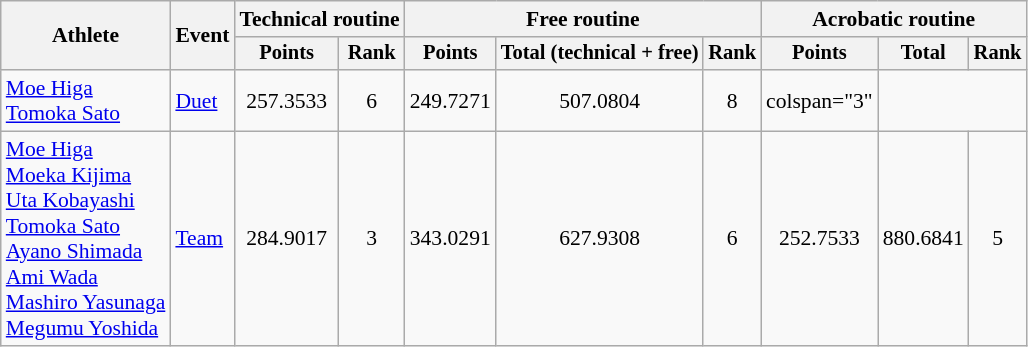<table class="wikitable" style="font-size:90%">
<tr>
<th rowspan="2">Athlete</th>
<th rowspan="2">Event</th>
<th colspan=2>Technical routine</th>
<th colspan=3>Free routine</th>
<th colspan=3>Acrobatic routine</th>
</tr>
<tr style="font-size:95%">
<th>Points</th>
<th>Rank</th>
<th>Points</th>
<th>Total (technical + free)</th>
<th>Rank</th>
<th>Points</th>
<th>Total</th>
<th>Rank</th>
</tr>
<tr align=center>
<td align=left><a href='#'>Moe Higa</a><br><a href='#'>Tomoka Sato</a></td>
<td align=left><a href='#'>Duet</a></td>
<td>257.3533</td>
<td>6</td>
<td>249.7271</td>
<td>507.0804</td>
<td>8</td>
<td>colspan="3" </td>
</tr>
<tr align=center>
<td align=left><a href='#'>Moe Higa</a><br><a href='#'>Moeka Kijima</a><br><a href='#'>Uta Kobayashi</a><br><a href='#'>Tomoka Sato</a><br><a href='#'>Ayano Shimada</a><br><a href='#'>Ami Wada</a><br><a href='#'>Mashiro Yasunaga</a><br><a href='#'>Megumu Yoshida</a></td>
<td align=left><a href='#'>Team</a></td>
<td>284.9017</td>
<td>3</td>
<td>343.0291</td>
<td>627.9308</td>
<td>6</td>
<td>252.7533</td>
<td>880.6841</td>
<td>5</td>
</tr>
</table>
